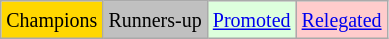<table class="wikitable">
<tr>
<td bgcolor=gold><small>Champions</small></td>
<td bgcolor=silver><small>Runners-up</small></td>
<td bgcolor="#DDFFDD"><small><a href='#'>Promoted</a></small></td>
<td bgcolor="#FFCCCC"><small><a href='#'>Relegated</a></small></td>
</tr>
</table>
